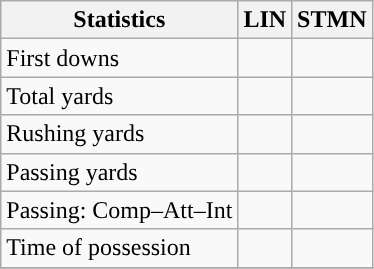<table class="wikitable" style="float: left;">
<tr>
<th>Statistics</th>
<th>LIN</th>
<th>STMN</th>
</tr>
<tr>
<td>First downs</td>
<td></td>
<td></td>
</tr>
<tr>
<td>Total yards</td>
<td></td>
<td></td>
</tr>
<tr>
<td>Rushing yards</td>
<td></td>
<td></td>
</tr>
<tr>
<td>Passing yards</td>
<td></td>
<td></td>
</tr>
<tr>
<td>Passing: Comp–Att–Int</td>
<td></td>
<td></td>
</tr>
<tr>
<td>Time of possession</td>
<td></td>
<td></td>
</tr>
<tr>
</tr>
</table>
